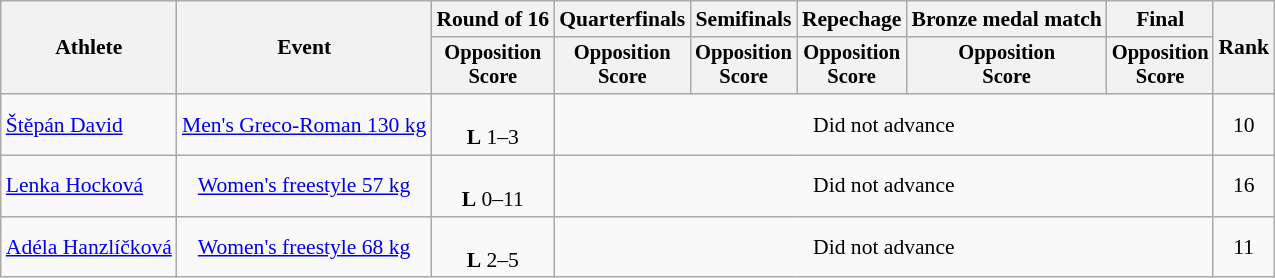<table class="wikitable" style="font-size:90%">
<tr>
<th rowspan="2">Athlete</th>
<th rowspan="2">Event</th>
<th>Round of 16</th>
<th>Quarterfinals</th>
<th>Semifinals</th>
<th>Repechage</th>
<th>Bronze medal match</th>
<th>Final</th>
<th rowspan="2">Rank</th>
</tr>
<tr style="font-size:95%">
<th>Opposition<br>Score</th>
<th>Opposition<br>Score</th>
<th>Opposition<br>Score</th>
<th>Opposition<br>Score</th>
<th>Opposition<br>Score</th>
<th>Opposition<br>Score</th>
</tr>
<tr align="center">
<td align="left"><a href='#'>Štěpán David</a></td>
<td><a href='#'>Men's Greco-Roman 130 kg</a></td>
<td><br><strong>L</strong> 1–3</td>
<td colspan="5">Did not advance</td>
<td>10</td>
</tr>
<tr align="center">
<td align="left"><a href='#'>Lenka Hocková</a></td>
<td><a href='#'>Women's freestyle 57 kg</a></td>
<td><br><strong>L</strong> 0–11</td>
<td colspan="5">Did not advance</td>
<td>16</td>
</tr>
<tr align="center">
<td align="left"><a href='#'>Adéla Hanzlíčková</a></td>
<td><a href='#'>Women's freestyle 68 kg</a></td>
<td><br><strong>L</strong> 2–5</td>
<td colspan="5">Did not advance</td>
<td>11</td>
</tr>
</table>
